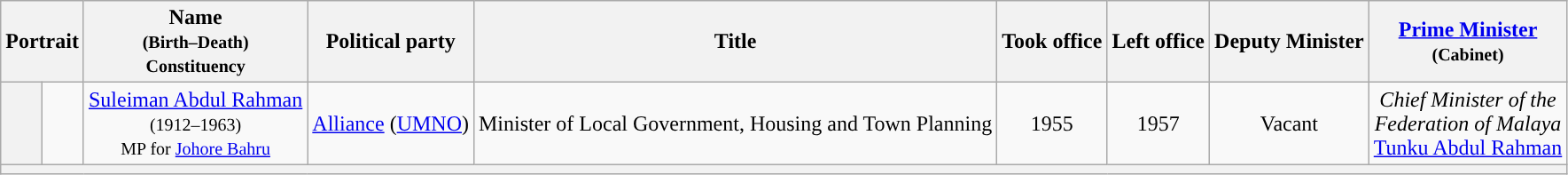<table class="wikitable" style="text-align:center;">
<tr>
<th colspan=2>Portrait</th>
<th>Name<br><small>(Birth–Death)<br>Constituency</small></th>
<th>Political party</th>
<th>Title</th>
<th>Took office</th>
<th>Left office</th>
<th>Deputy Minister</th>
<th><a href='#'>Prime Minister</a><br><small>(Cabinet)</small></th>
</tr>
<tr>
<th style="background:"></th>
<td></td>
<td><a href='#'>Suleiman Abdul Rahman</a><br><small>(1912–1963)<br>MP for <a href='#'>Johore Bahru</a></small></td>
<td><a href='#'>Alliance</a> (<a href='#'>UMNO</a>)</td>
<td>Minister of Local Government, Housing and Town Planning</td>
<td>1955</td>
<td>1957</td>
<td>Vacant</td>
<td><em>Chief Minister of the <br>Federation of Malaya</em><br><a href='#'>Tunku Abdul Rahman</a></td>
</tr>
<tr>
<th colspan="9" bgcolor="cccccc"></th>
</tr>
</table>
